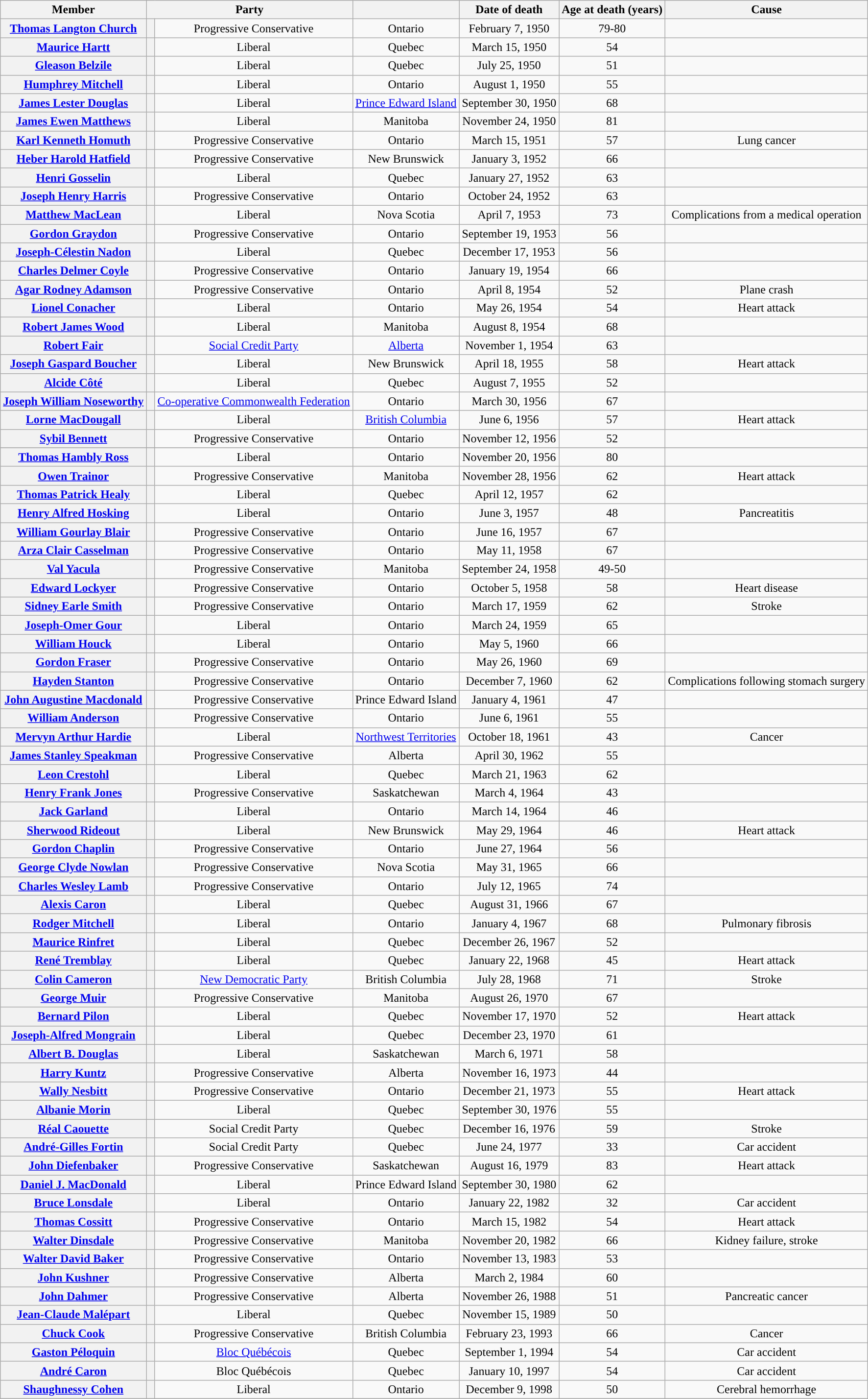<table class="wikitable sortable" style="text-align:center">
<tr>
<th>Member</th>
<th colspan=2>Party</th>
<th></th>
<th>Date of death</th>
<th>Age at death (years)</th>
<th>Cause</th>
</tr>
<tr>
<th><a href='#'>Thomas Langton Church</a></th>
<th style="background:"> </th>
<td>Progressive Conservative</td>
<td>Ontario<br></td>
<td nowrap>February 7, 1950</td>
<td nowrap>79-80</td>
<td></td>
</tr>
<tr>
<th><a href='#'>Maurice Hartt</a></th>
<th style="background:"> </th>
<td>Liberal</td>
<td>Quebec<br></td>
<td nowrap>March 15, 1950</td>
<td nowrap>54</td>
<td></td>
</tr>
<tr>
<th><a href='#'>Gleason Belzile</a></th>
<th style="background:"> </th>
<td>Liberal</td>
<td>Quebec<br></td>
<td nowrap>July 25, 1950</td>
<td nowrap>51</td>
<td></td>
</tr>
<tr>
<th><a href='#'>Humphrey Mitchell</a></th>
<th style="background:"> </th>
<td>Liberal</td>
<td>Ontario<br></td>
<td nowrap>August 1, 1950</td>
<td nowrap>55</td>
<td></td>
</tr>
<tr>
<th><a href='#'>James Lester Douglas</a></th>
<th style="background:"> </th>
<td>Liberal</td>
<td><a href='#'>Prince Edward Island</a><br></td>
<td nowrap>September 30, 1950</td>
<td nowrap>68</td>
<td></td>
</tr>
<tr>
<th><a href='#'>James Ewen Matthews</a></th>
<th style="background:"> </th>
<td>Liberal</td>
<td>Manitoba <br></td>
<td nowrap>November 24, 1950</td>
<td nowrap>81</td>
<td></td>
</tr>
<tr>
<th><a href='#'>Karl Kenneth Homuth</a></th>
<th style="background:"> </th>
<td>Progressive Conservative</td>
<td>Ontario <br></td>
<td nowrap>March 15, 1951</td>
<td nowrap>57</td>
<td>Lung cancer</td>
</tr>
<tr>
<th><a href='#'>Heber Harold Hatfield</a></th>
<th style="background:"> </th>
<td>Progressive Conservative</td>
<td>New Brunswick<br></td>
<td nowrap>January 3, 1952</td>
<td nowrap>66</td>
<td></td>
</tr>
<tr>
<th><a href='#'>Henri Gosselin</a></th>
<th style="background:"> </th>
<td>Liberal</td>
<td>Quebec<br></td>
<td nowrap>January 27, 1952</td>
<td nowrap>63</td>
<td></td>
</tr>
<tr>
<th><a href='#'>Joseph Henry Harris</a></th>
<th style="background:"> </th>
<td>Progressive Conservative</td>
<td>Ontario <br></td>
<td nowrap>October 24, 1952</td>
<td nowrap>63</td>
<td></td>
</tr>
<tr>
<th><a href='#'>Matthew MacLean</a></th>
<th style="background:"> </th>
<td>Liberal</td>
<td>Nova Scotia<br></td>
<td nowrap>April 7, 1953</td>
<td nowrap>73</td>
<td>Complications from a medical operation</td>
</tr>
<tr>
<th><a href='#'>Gordon Graydon</a></th>
<th style="background:"> </th>
<td>Progressive Conservative</td>
<td>Ontario <br></td>
<td nowrap>September 19, 1953</td>
<td nowrap>56</td>
<td></td>
</tr>
<tr>
<th><a href='#'>Joseph-Célestin Nadon</a></th>
<th style="background:"> </th>
<td>Liberal</td>
<td>Quebec<br></td>
<td nowrap>December 17, 1953</td>
<td nowrap>56</td>
<td></td>
</tr>
<tr>
<th><a href='#'>Charles Delmer Coyle</a></th>
<th style="background:"> </th>
<td>Progressive Conservative</td>
<td>Ontario <br></td>
<td nowrap>January 19, 1954</td>
<td nowrap>66</td>
<td></td>
</tr>
<tr>
<th><a href='#'>Agar Rodney Adamson</a></th>
<th style="background:"> </th>
<td>Progressive Conservative</td>
<td>Ontario <br></td>
<td nowrap>April 8, 1954</td>
<td nowrap>52</td>
<td>Plane crash</td>
</tr>
<tr>
<th><a href='#'>Lionel Conacher</a></th>
<th style="background:"> </th>
<td>Liberal</td>
<td>Ontario<br></td>
<td nowrap>May 26, 1954</td>
<td nowrap>54</td>
<td>Heart attack</td>
</tr>
<tr>
<th><a href='#'>Robert James Wood</a></th>
<th style="background:"> </th>
<td>Liberal</td>
<td>Manitoba<br></td>
<td nowrap>August 8, 1954</td>
<td nowrap>68</td>
<td></td>
</tr>
<tr>
<th><a href='#'>Robert Fair</a></th>
<th style="background:"> </th>
<td><a href='#'>Social Credit Party</a></td>
<td><a href='#'>Alberta</a><br></td>
<td nowrap>November 1, 1954</td>
<td nowrap>63</td>
<td></td>
</tr>
<tr>
<th><a href='#'>Joseph Gaspard Boucher</a></th>
<th style="background:"> </th>
<td>Liberal</td>
<td>New Brunswick<br></td>
<td nowrap>April 18, 1955</td>
<td nowrap>58</td>
<td>Heart attack</td>
</tr>
<tr>
<th><a href='#'>Alcide Côté</a></th>
<th style="background:"> </th>
<td>Liberal</td>
<td>Quebec<br></td>
<td nowrap>August 7, 1955</td>
<td nowrap>52</td>
<td></td>
</tr>
<tr>
<th><a href='#'>Joseph William Noseworthy</a></th>
<th style="background:"> </th>
<td><a href='#'>Co-operative Commonwealth Federation</a></td>
<td>Ontario<br></td>
<td nowrap>March 30, 1956</td>
<td nowrap>67</td>
<td></td>
</tr>
<tr>
<th><a href='#'>Lorne MacDougall</a></th>
<th style="background:"> </th>
<td>Liberal</td>
<td><a href='#'>British Columbia</a><br></td>
<td nowrap>June 6, 1956</td>
<td nowrap>57</td>
<td>Heart attack</td>
</tr>
<tr>
<th><a href='#'>Sybil Bennett</a></th>
<th style="background:"> </th>
<td>Progressive Conservative</td>
<td>Ontario<br></td>
<td nowrap>November 12, 1956</td>
<td nowrap>52</td>
<td></td>
</tr>
<tr>
</tr>
<tr>
<th><a href='#'>Thomas Hambly Ross</a></th>
<th style="background:"> </th>
<td>Liberal</td>
<td>Ontario<br></td>
<td nowrap>November 20, 1956</td>
<td nowrap>80</td>
<td></td>
</tr>
<tr>
<th><a href='#'>Owen Trainor</a></th>
<th style="background:"> </th>
<td>Progressive Conservative</td>
<td>Manitoba<br></td>
<td nowrap>November 28, 1956</td>
<td nowrap>62</td>
<td>Heart attack</td>
</tr>
<tr>
<th><a href='#'>Thomas Patrick Healy</a></th>
<th style="background:"> </th>
<td>Liberal</td>
<td>Quebec<br></td>
<td nowrap>April 12, 1957</td>
<td nowrap>62</td>
<td></td>
</tr>
<tr>
<th><a href='#'>Henry Alfred Hosking</a></th>
<th style="background:"> </th>
<td>Liberal</td>
<td>Ontario<br></td>
<td nowrap>June 3, 1957</td>
<td nowrap>48</td>
<td>Pancreatitis</td>
</tr>
<tr>
<th><a href='#'>William Gourlay Blair</a></th>
<th style="background:"> </th>
<td>Progressive Conservative</td>
<td>Ontario<br></td>
<td nowrap>June 16, 1957</td>
<td nowrap>67</td>
<td></td>
</tr>
<tr>
<th><a href='#'>Arza Clair Casselman</a></th>
<th style="background:"> </th>
<td>Progressive Conservative</td>
<td>Ontario<br></td>
<td nowrap>May 11, 1958</td>
<td nowrap>67</td>
<td></td>
</tr>
<tr>
<th><a href='#'>Val Yacula</a></th>
<th style="background:"> </th>
<td>Progressive Conservative</td>
<td>Manitoba<br></td>
<td nowrap>September 24, 1958</td>
<td nowrap>49-50</td>
<td></td>
</tr>
<tr>
<th><a href='#'>Edward Lockyer</a></th>
<th style="background:"> </th>
<td>Progressive Conservative</td>
<td>Ontario<br></td>
<td nowrap>October 5, 1958</td>
<td nowrap>58</td>
<td>Heart disease</td>
</tr>
<tr>
<th><a href='#'>Sidney Earle Smith</a></th>
<th style="background:"> </th>
<td>Progressive Conservative</td>
<td>Ontario<br></td>
<td nowrap>March 17, 1959</td>
<td nowrap>62</td>
<td>Stroke</td>
</tr>
<tr>
<th><a href='#'>Joseph-Omer Gour</a></th>
<th style="background:"> </th>
<td>Liberal</td>
<td>Ontario<br></td>
<td nowrap>March 24, 1959</td>
<td nowrap>65</td>
<td></td>
</tr>
<tr>
<th><a href='#'>William Houck</a></th>
<th style="background:"> </th>
<td>Liberal</td>
<td>Ontario<br></td>
<td nowrap>May 5, 1960</td>
<td nowrap>66</td>
<td></td>
</tr>
<tr>
<th><a href='#'>Gordon Fraser</a></th>
<th style="background:"> </th>
<td>Progressive Conservative</td>
<td>Ontario<br></td>
<td nowrap>May 26, 1960</td>
<td nowrap>69</td>
<td></td>
</tr>
<tr>
<th><a href='#'>Hayden Stanton</a></th>
<th style="background:"> </th>
<td>Progressive Conservative</td>
<td>Ontario<br></td>
<td nowrap>December 7, 1960</td>
<td nowrap>62</td>
<td>Complications following stomach surgery</td>
</tr>
<tr>
<th><a href='#'>John Augustine Macdonald</a></th>
<th style="background:"> </th>
<td>Progressive Conservative</td>
<td>Prince Edward Island<br></td>
<td nowrap>January 4, 1961</td>
<td nowrap>47</td>
<td></td>
</tr>
<tr>
<th><a href='#'>William Anderson</a></th>
<th style="background:"> </th>
<td>Progressive Conservative</td>
<td>Ontario<br></td>
<td nowrap>June 6, 1961</td>
<td nowrap>55</td>
<td></td>
</tr>
<tr>
<th><a href='#'>Mervyn Arthur Hardie</a></th>
<th style="background:"> </th>
<td>Liberal</td>
<td><a href='#'>Northwest Territories</a><br></td>
<td nowrap>October 18, 1961</td>
<td nowrap>43</td>
<td>Cancer</td>
</tr>
<tr>
<th><a href='#'>James Stanley Speakman</a></th>
<th style="background:"> </th>
<td>Progressive Conservative</td>
<td>Alberta<br></td>
<td nowrap>April 30, 1962</td>
<td nowrap>55</td>
<td></td>
</tr>
<tr>
<th><a href='#'>Leon Crestohl</a></th>
<th style="background:"> </th>
<td>Liberal</td>
<td>Quebec<br></td>
<td nowrap>March 21, 1963</td>
<td nowrap>62</td>
<td></td>
</tr>
<tr>
<th><a href='#'>Henry Frank Jones</a></th>
<th style="background:"> </th>
<td>Progressive Conservative</td>
<td>Saskatchewan<br></td>
<td nowrap>March 4, 1964</td>
<td nowrap>43</td>
<td></td>
</tr>
<tr>
<th><a href='#'>Jack Garland</a></th>
<th style="background:"> </th>
<td>Liberal</td>
<td>Ontario<br></td>
<td nowrap>March 14, 1964</td>
<td nowrap>46</td>
<td></td>
</tr>
<tr>
<th><a href='#'>Sherwood Rideout</a></th>
<th style="background:"> </th>
<td>Liberal</td>
<td>New Brunswick<br></td>
<td nowrap>May 29, 1964</td>
<td nowrap>46</td>
<td>Heart attack</td>
</tr>
<tr>
<th><a href='#'>Gordon Chaplin</a></th>
<th style="background:"> </th>
<td>Progressive Conservative</td>
<td>Ontario<br></td>
<td nowrap>June 27, 1964</td>
<td nowrap>56</td>
<td></td>
</tr>
<tr>
<th><a href='#'>George Clyde Nowlan</a></th>
<th style="background:"> </th>
<td>Progressive Conservative</td>
<td>Nova Scotia<br></td>
<td nowrap>May 31, 1965</td>
<td nowrap>66</td>
<td></td>
</tr>
<tr>
<th><a href='#'>Charles Wesley Lamb</a></th>
<th style="background:"> </th>
<td>Progressive Conservative</td>
<td>Ontario<br></td>
<td nowrap>July 12, 1965</td>
<td nowrap>74</td>
<td></td>
</tr>
<tr>
<th><a href='#'>Alexis Caron</a></th>
<th style="background:"> </th>
<td>Liberal</td>
<td>Quebec<br></td>
<td nowrap>August 31, 1966</td>
<td nowrap>67</td>
<td></td>
</tr>
<tr>
<th><a href='#'>Rodger Mitchell</a></th>
<th style="background:"> </th>
<td>Liberal</td>
<td>Ontario<br></td>
<td nowrap>January 4, 1967</td>
<td nowrap>68</td>
<td>Pulmonary fibrosis</td>
</tr>
<tr>
<th><a href='#'>Maurice Rinfret</a></th>
<th style="background:"> </th>
<td>Liberal</td>
<td>Quebec<br></td>
<td nowrap>December 26, 1967</td>
<td nowrap>52</td>
<td></td>
</tr>
<tr>
<th><a href='#'>René Tremblay</a></th>
<th style="background:"> </th>
<td>Liberal</td>
<td>Quebec<br></td>
<td nowrap>January 22, 1968</td>
<td nowrap>45</td>
<td>Heart attack</td>
</tr>
<tr>
<th><a href='#'>Colin Cameron</a></th>
<th style="background:"> </th>
<td><a href='#'>New Democratic Party</a></td>
<td>British Columbia<br></td>
<td nowrap>July 28, 1968</td>
<td nowrap>71</td>
<td>Stroke</td>
</tr>
<tr>
<th><a href='#'>George Muir</a></th>
<th style="background:"> </th>
<td>Progressive Conservative</td>
<td>Manitoba<br></td>
<td nowrap>August 26, 1970</td>
<td nowrap>67</td>
<td></td>
</tr>
<tr>
<th><a href='#'>Bernard Pilon</a></th>
<th style="background:"> </th>
<td>Liberal</td>
<td>Quebec<br></td>
<td nowrap>November 17, 1970</td>
<td nowrap>52</td>
<td>Heart attack</td>
</tr>
<tr>
<th><a href='#'>Joseph-Alfred Mongrain</a></th>
<th style="background:"> </th>
<td>Liberal</td>
<td>Quebec<br></td>
<td nowrap>December 23, 1970</td>
<td nowrap>61</td>
<td></td>
</tr>
<tr>
<th><a href='#'>Albert B. Douglas</a></th>
<th style="background:"> </th>
<td>Liberal</td>
<td>Saskatchewan<br></td>
<td nowrap>March 6, 1971</td>
<td nowrap>58</td>
<td></td>
</tr>
<tr>
<th><a href='#'>Harry Kuntz</a></th>
<th style="background:"> </th>
<td>Progressive Conservative</td>
<td>Alberta<br></td>
<td nowrap>November 16, 1973</td>
<td nowrap>44</td>
<td></td>
</tr>
<tr>
<th><a href='#'>Wally Nesbitt</a></th>
<th style="background:"> </th>
<td>Progressive Conservative</td>
<td>Ontario<br></td>
<td nowrap>December 21, 1973</td>
<td nowrap>55</td>
<td>Heart attack</td>
</tr>
<tr>
<th><a href='#'>Albanie Morin</a></th>
<th style="background:"> </th>
<td>Liberal</td>
<td>Quebec<br></td>
<td nowrap>September 30, 1976</td>
<td nowrap>55</td>
<td></td>
</tr>
<tr>
<th><a href='#'>Réal Caouette</a></th>
<th style="background:"> </th>
<td>Social Credit Party</td>
<td>Quebec<br></td>
<td nowrap>December 16, 1976</td>
<td nowrap>59</td>
<td>Stroke</td>
</tr>
<tr>
<th><a href='#'>André-Gilles Fortin</a></th>
<th style="background:"> </th>
<td>Social Credit Party</td>
<td>Quebec<br></td>
<td nowrap>June 24, 1977</td>
<td nowrap>33</td>
<td>Car accident</td>
</tr>
<tr>
<th><a href='#'>John Diefenbaker</a></th>
<th style="background:"> </th>
<td>Progressive Conservative</td>
<td>Saskatchewan<br></td>
<td nowrap>August 16, 1979</td>
<td nowrap>83</td>
<td>Heart attack</td>
</tr>
<tr>
<th><a href='#'>Daniel J. MacDonald</a></th>
<th style="background:"> </th>
<td>Liberal</td>
<td>Prince Edward Island<br></td>
<td nowrap>September 30, 1980</td>
<td nowrap>62</td>
<td></td>
</tr>
<tr>
<th><a href='#'>Bruce Lonsdale</a></th>
<th style="background:"> </th>
<td>Liberal</td>
<td>Ontario<br></td>
<td nowrap>January 22, 1982</td>
<td nowrap>32</td>
<td>Car accident</td>
</tr>
<tr>
<th><a href='#'>Thomas Cossitt</a></th>
<th style="background:"> </th>
<td>Progressive Conservative</td>
<td>Ontario<br></td>
<td nowrap>March 15, 1982</td>
<td nowrap>54</td>
<td>Heart attack</td>
</tr>
<tr>
<th><a href='#'>Walter Dinsdale</a></th>
<th style="background:"> </th>
<td>Progressive Conservative</td>
<td>Manitoba<br></td>
<td nowrap>November 20, 1982</td>
<td nowrap>66</td>
<td>Kidney failure, stroke</td>
</tr>
<tr>
<th><a href='#'>Walter David Baker</a></th>
<th style="background:"> </th>
<td>Progressive Conservative</td>
<td>Ontario<br></td>
<td nowrap>November 13, 1983</td>
<td nowrap>53</td>
<td></td>
</tr>
<tr>
<th><a href='#'>John Kushner</a></th>
<th style="background:"> </th>
<td>Progressive Conservative</td>
<td>Alberta<br></td>
<td nowrap>March 2, 1984</td>
<td nowrap>60</td>
<td></td>
</tr>
<tr>
<th><a href='#'>John Dahmer</a></th>
<th style="background:"> </th>
<td>Progressive Conservative</td>
<td>Alberta<br></td>
<td nowrap>November 26, 1988</td>
<td nowrap>51</td>
<td>Pancreatic cancer</td>
</tr>
<tr>
<th><a href='#'>Jean-Claude Malépart</a></th>
<th style="background:"> </th>
<td>Liberal</td>
<td>Quebec<br></td>
<td nowrap>November 15, 1989</td>
<td nowrap>50</td>
<td></td>
</tr>
<tr>
<th><a href='#'>Chuck Cook</a></th>
<th style="background:"> </th>
<td>Progressive Conservative</td>
<td>British Columbia<br></td>
<td nowrap>February 23, 1993</td>
<td nowrap>66</td>
<td>Cancer</td>
</tr>
<tr>
<th><a href='#'>Gaston Péloquin</a></th>
<th style="background:"> </th>
<td><a href='#'>Bloc Québécois</a></td>
<td>Quebec<br></td>
<td nowrap>September 1, 1994</td>
<td nowrap>54</td>
<td>Car accident</td>
</tr>
<tr>
<th><a href='#'>André Caron</a></th>
<th style="background:"> </th>
<td>Bloc Québécois</td>
<td>Quebec<br></td>
<td nowrap>January 10, 1997</td>
<td nowrap>54</td>
<td>Car accident</td>
</tr>
<tr>
<th><a href='#'>Shaughnessy Cohen</a></th>
<th style="background:"> </th>
<td>Liberal</td>
<td>Ontario<br></td>
<td nowrap>December 9, 1998</td>
<td nowrap>50</td>
<td>Cerebral hemorrhage</td>
</tr>
<tr>
</tr>
</table>
